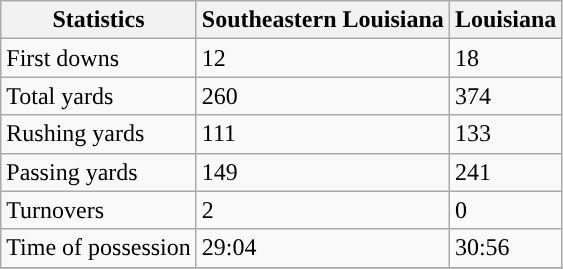<table class="wikitable">
<tr>
<th>Statistics</th>
<th>Southeastern Louisiana</th>
<th>Louisiana</th>
</tr>
<tr>
<td>First downs</td>
<td>12</td>
<td>18</td>
</tr>
<tr>
<td>Total yards</td>
<td>260</td>
<td>374</td>
</tr>
<tr>
<td>Rushing yards</td>
<td>111</td>
<td>133</td>
</tr>
<tr>
<td>Passing yards</td>
<td>149</td>
<td>241</td>
</tr>
<tr>
<td>Turnovers</td>
<td>2</td>
<td>0</td>
</tr>
<tr>
<td>Time of possession</td>
<td>29:04</td>
<td>30:56</td>
</tr>
<tr>
</tr>
</table>
